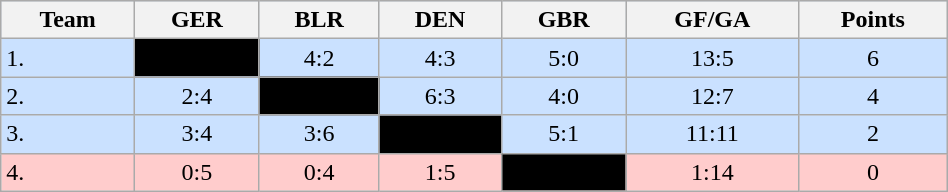<table class="wikitable" bgcolor="#EFEFFF" width="50%">
<tr bgcolor="#BCD2EE">
<th>Team</th>
<th>GER</th>
<th>BLR</th>
<th>DEN</th>
<th>GBR</th>
<th>GF/GA</th>
<th>Points</th>
</tr>
<tr bgcolor="#CAE1FF" align="center">
<td align="left">1. </td>
<td style="background:#000000;"></td>
<td>4:2</td>
<td>4:3</td>
<td>5:0</td>
<td>13:5</td>
<td>6</td>
</tr>
<tr bgcolor="#CAE1FF" align="center">
<td align="left">2. </td>
<td>2:4</td>
<td style="background:#000000;"></td>
<td>6:3</td>
<td>4:0</td>
<td>12:7</td>
<td>4</td>
</tr>
<tr bgcolor="#CAE1FF" align="center">
<td align="left">3. </td>
<td>3:4</td>
<td>3:6</td>
<td style="background:#000000;"></td>
<td>5:1</td>
<td>11:11</td>
<td>2</td>
</tr>
<tr bgcolor="#ffcccc" align="center">
<td align="left">4. </td>
<td>0:5</td>
<td>0:4</td>
<td>1:5</td>
<td style="background:#000000;"></td>
<td>1:14</td>
<td>0</td>
</tr>
</table>
